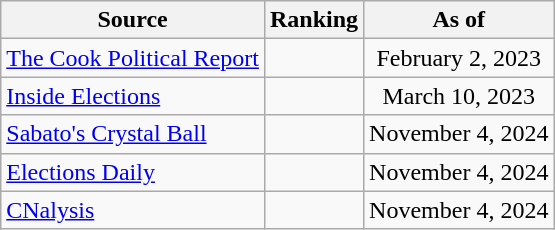<table class="wikitable" style="text-align:center">
<tr>
<th>Source</th>
<th>Ranking</th>
<th>As of</th>
</tr>
<tr>
<td style="text-align:left"><a href='#'>The Cook Political Report</a></td>
<td></td>
<td>February 2, 2023</td>
</tr>
<tr>
<td style="text-align:left"><a href='#'>Inside Elections</a></td>
<td></td>
<td>March 10, 2023</td>
</tr>
<tr>
<td style="text-align:left"><a href='#'>Sabato's Crystal Ball</a></td>
<td></td>
<td>November 4, 2024</td>
</tr>
<tr>
<td style="text-align:left"><a href='#'>Elections Daily</a></td>
<td></td>
<td>November 4, 2024</td>
</tr>
<tr>
<td style="text-align:left"><a href='#'>CNalysis</a></td>
<td></td>
<td>November 4, 2024</td>
</tr>
</table>
